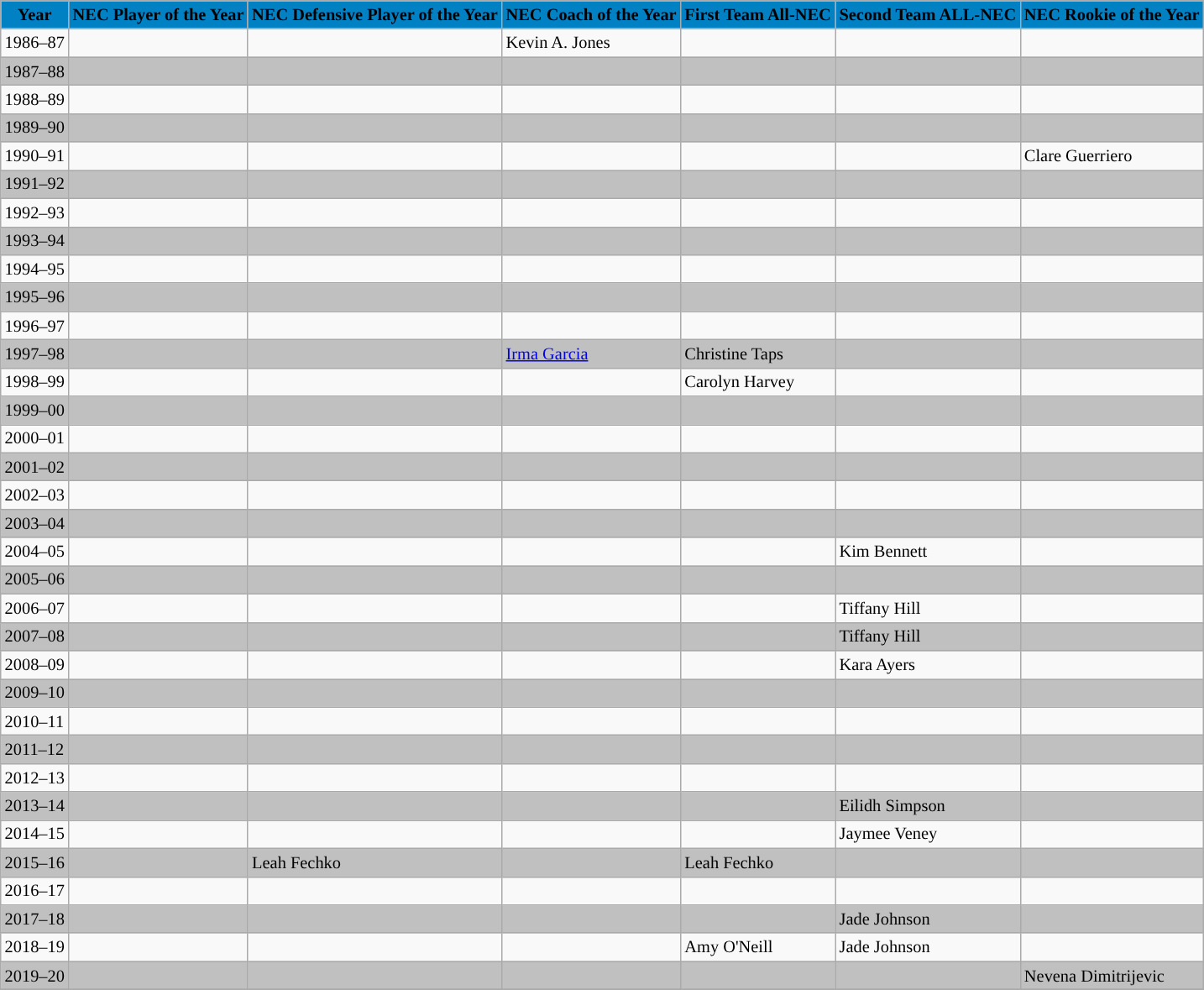<table class="wikitable collapsible autocollapse" style="font-size:85%">
<tr>
<th align="center" style="background:#0081C4;"><span>Year</span></th>
<th align="center" style="background:#0081C4;"><span>NEC Player of the Year</span> </th>
<th align="center" style="background:#0081C4;"><span>NEC Defensive Player of the Year</span> </th>
<th align="center" style="background:#0081C4;"><span>NEC Coach of the Year</span> </th>
<th align="center" style="background:#0081C4;"><span>First Team All-NEC</span> </th>
<th align="center" style="background:#0081C4;"><span>Second Team ALL-NEC</span> </th>
<th align="center" style="background:#0081C4;"><span>NEC Rookie of the Year</span> </th>
</tr>
<tr>
<td>1986–87</td>
<td></td>
<td></td>
<td>Kevin A. Jones</td>
<td></td>
<td></td>
<td></td>
</tr>
<tr>
<td style=background:silver>1987–88</td>
<td style=background:silver></td>
<td style=background:silver></td>
<td style=background:silver></td>
<td style=background:silver></td>
<td style=background:silver></td>
<td style=background:silver></td>
</tr>
<tr>
<td>1988–89</td>
<td></td>
<td></td>
<td></td>
<td></td>
<td></td>
<td></td>
</tr>
<tr>
<td style=background:silver>1989–90</td>
<td style=background:silver></td>
<td style=background:silver></td>
<td style=background:silver></td>
<td style=background:silver></td>
<td style=background:silver></td>
<td style=background:silver></td>
</tr>
<tr>
<td>1990–91</td>
<td></td>
<td></td>
<td></td>
<td></td>
<td></td>
<td>Clare Guerriero</td>
</tr>
<tr>
<td style=background:silver>1991–92</td>
<td style=background:silver></td>
<td style=background:silver></td>
<td style=background:silver></td>
<td style=background:silver></td>
<td style=background:silver></td>
<td style=background:silver></td>
</tr>
<tr>
<td>1992–93</td>
<td></td>
<td></td>
<td></td>
<td></td>
<td></td>
<td></td>
</tr>
<tr>
<td style=background:silver>1993–94</td>
<td style=background:silver></td>
<td style=background:silver></td>
<td style=background:silver></td>
<td style=background:silver></td>
<td style=background:silver></td>
<td style=background:silver></td>
</tr>
<tr>
<td>1994–95</td>
<td></td>
<td></td>
<td></td>
<td></td>
<td></td>
<td></td>
</tr>
<tr>
<td style=background:silver>1995–96</td>
<td style=background:silver></td>
<td style=background:silver></td>
<td style=background:silver></td>
<td style=background:silver></td>
<td style=background:silver></td>
<td style=background:silver></td>
</tr>
<tr>
<td>1996–97</td>
<td></td>
<td></td>
<td></td>
<td></td>
<td></td>
<td></td>
</tr>
<tr>
<td style=background:silver>1997–98</td>
<td style=background:silver></td>
<td style=background:silver></td>
<td style=background:silver><a href='#'>Irma Garcia</a></td>
<td style=background:silver>Christine Taps</td>
<td style=background:silver></td>
<td style=background:silver></td>
</tr>
<tr>
<td>1998–99</td>
<td></td>
<td></td>
<td></td>
<td>Carolyn Harvey</td>
<td></td>
<td></td>
</tr>
<tr>
<td style=background:silver>1999–00</td>
<td style=background:silver></td>
<td style=background:silver></td>
<td style=background:silver></td>
<td style=background:silver></td>
<td style=background:silver></td>
<td style=background:silver></td>
</tr>
<tr>
<td>2000–01</td>
<td></td>
<td></td>
<td></td>
<td></td>
<td></td>
<td></td>
</tr>
<tr>
<td style=background:silver>2001–02</td>
<td style=background:silver></td>
<td style=background:silver></td>
<td style=background:silver></td>
<td style=background:silver></td>
<td style=background:silver></td>
<td style=background:silver></td>
</tr>
<tr>
<td>2002–03</td>
<td></td>
<td></td>
<td></td>
<td></td>
<td></td>
<td></td>
</tr>
<tr>
<td style=background:silver>2003–04</td>
<td style=background:silver></td>
<td style=background:silver></td>
<td style=background:silver></td>
<td style=background:silver></td>
<td style=background:silver></td>
<td style=background:silver></td>
</tr>
<tr>
<td>2004–05</td>
<td></td>
<td></td>
<td></td>
<td></td>
<td>Kim Bennett</td>
<td></td>
</tr>
<tr>
<td style=background:silver>2005–06</td>
<td style=background:silver></td>
<td style=background:silver></td>
<td style=background:silver></td>
<td style=background:silver></td>
<td style=background:silver></td>
<td style=background:silver></td>
</tr>
<tr>
<td>2006–07</td>
<td></td>
<td></td>
<td></td>
<td></td>
<td>Tiffany Hill</td>
<td></td>
</tr>
<tr>
<td style=background:silver>2007–08</td>
<td style=background:silver></td>
<td style=background:silver></td>
<td style=background:silver></td>
<td style=background:silver></td>
<td style=background:silver>Tiffany Hill</td>
<td style=background:silver></td>
</tr>
<tr>
<td>2008–09</td>
<td></td>
<td></td>
<td></td>
<td></td>
<td>Kara Ayers</td>
<td></td>
</tr>
<tr>
<td style=background:silver>2009–10</td>
<td style=background:silver></td>
<td style=background:silver></td>
<td style=background:silver></td>
<td style=background:silver></td>
<td style=background:silver></td>
<td style=background:silver></td>
</tr>
<tr>
<td>2010–11</td>
<td></td>
<td></td>
<td></td>
<td></td>
<td></td>
<td></td>
</tr>
<tr>
<td style=background:silver>2011–12</td>
<td style=background:silver></td>
<td style=background:silver></td>
<td style=background:silver></td>
<td style=background:silver></td>
<td style=background:silver></td>
<td style=background:silver></td>
</tr>
<tr>
<td>2012–13</td>
<td></td>
<td></td>
<td></td>
<td></td>
<td></td>
<td></td>
</tr>
<tr>
<td style=background:silver>2013–14</td>
<td style=background:silver></td>
<td style=background:silver></td>
<td style=background:silver></td>
<td style=background:silver></td>
<td style=background:silver>Eilidh Simpson</td>
<td style=background:silver></td>
</tr>
<tr>
<td>2014–15</td>
<td></td>
<td></td>
<td></td>
<td></td>
<td>Jaymee Veney</td>
<td></td>
</tr>
<tr>
<td style=background:silver>2015–16</td>
<td style=background:silver></td>
<td style=background:silver>Leah Fechko</td>
<td style=background:silver></td>
<td style=background:silver>Leah Fechko</td>
<td style=background:silver></td>
<td style=background:silver></td>
</tr>
<tr>
<td>2016–17</td>
<td></td>
<td></td>
<td></td>
<td></td>
<td></td>
<td></td>
</tr>
<tr>
<td style=background:silver>2017–18</td>
<td style=background:silver></td>
<td style=background:silver></td>
<td style=background:silver></td>
<td style=background:silver></td>
<td style=background:silver>Jade Johnson</td>
<td style=background:silver></td>
</tr>
<tr>
<td>2018–19</td>
<td></td>
<td></td>
<td></td>
<td>Amy O'Neill</td>
<td>Jade Johnson</td>
<td></td>
</tr>
<tr>
<td style=background:silver>2019–20</td>
<td style=background:silver></td>
<td style=background:silver></td>
<td style=background:silver></td>
<td style=background:silver></td>
<td style=background:silver></td>
<td style=background:silver>Nevena Dimitrijevic</td>
</tr>
<tr>
</tr>
</table>
